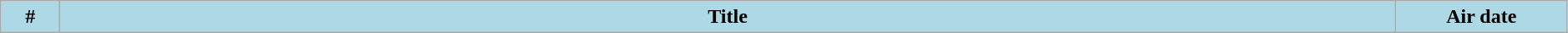<table class="wikitable plainrowheaders" style="width:99%; background:#fff;">
<tr>
<th style="background:#add8e6; width:40px;">#</th>
<th style="background: #add8e6;">Title</th>
<th style="background:#add8e6; width:130px;">Air date<br>



</th>
</tr>
</table>
